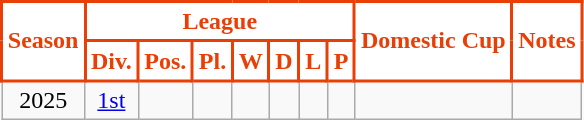<table class="wikitable">
<tr style="background:#efefef;">
<th rowspan="2" ! style="background:#FFFFFF; color:#ea3e07; border:2px solid #ea3e07;" scope="col">Season</th>
<th colspan="7" ! style="background:#FFFFFF; color:#ea3e07; border:2px solid #ea3e07;" scope="col">League</th>
<th rowspan="2" ! style="background:#FFFFFF; color:#ea3e07; border:2px solid #ea3e07;" scope="col">Domestic Cup</th>
<th rowspan="2" ! style="background:#FFFFFF; color:#ea3e07; border:2px solid #ea3e07;" scope="col">Notes</th>
</tr>
<tr>
<th style="background:#FFFFFF; color:#ea3e07; border:2px solid #ea3e07;" scope="col">Div.</th>
<th style="background:#FFFFFF; color:#ea3e07; border:2px solid #ea3e07;" scope="col">Pos.</th>
<th style="background:#FFFFFF; color:#ea3e07; border:2px solid #ea3e07;" scope="col">Pl.</th>
<th style="background:#FFFFFF; color:#ea3e07; border:2px solid #ea3e07;" scope="col">W</th>
<th style="background:#FFFFFF; color:#ea3e07; border:2px solid #ea3e07;" scope="col">D</th>
<th style="background:#FFFFFF; color:#ea3e07; border:2px solid #ea3e07;" scope="col">L</th>
<th style="background:#FFFFFF; color:#ea3e07; border:2px solid #ea3e07;" scope="col">P</th>
</tr>
<tr>
<td align=center>2025</td>
<td align=center><a href='#'>1st</a></td>
<td style="text-align:center; "></td>
<td align=center></td>
<td align=center></td>
<td align=center></td>
<td align=center></td>
<td align=center></td>
<td align=center></td>
<td></td>
</tr>
</table>
